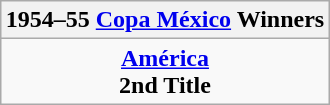<table class="wikitable" style="text-align: center; margin: 0 auto;">
<tr>
<th>1954–55 <a href='#'>Copa México</a> Winners</th>
</tr>
<tr>
<td><strong><a href='#'>América</a></strong><br><strong>2nd Title</strong></td>
</tr>
</table>
